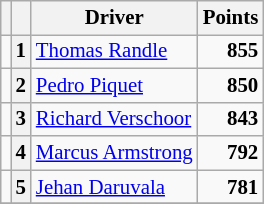<table class="wikitable" style="font-size: 87%;">
<tr>
<th></th>
<th></th>
<th>Driver</th>
<th>Points</th>
</tr>
<tr>
<td style="text-align:left;"></td>
<th>1</th>
<td> <a href='#'>Thomas Randle</a></td>
<td style="text-align:right;"><strong>855</strong></td>
</tr>
<tr>
<td style="text-align:left;"></td>
<th>2</th>
<td> <a href='#'>Pedro Piquet</a></td>
<td style="text-align:right;"><strong>850</strong></td>
</tr>
<tr>
<td style="text-align:left;"></td>
<th>3</th>
<td> <a href='#'>Richard Verschoor</a></td>
<td style="text-align:right;"><strong>843</strong></td>
</tr>
<tr>
<td style="text-align:left;"></td>
<th>4</th>
<td> <a href='#'>Marcus Armstrong</a></td>
<td style="text-align:right;"><strong>792</strong></td>
</tr>
<tr>
<td style="text-align:left;"></td>
<th>5</th>
<td> <a href='#'>Jehan Daruvala</a></td>
<td style="text-align:right;"><strong>781</strong></td>
</tr>
<tr>
</tr>
</table>
